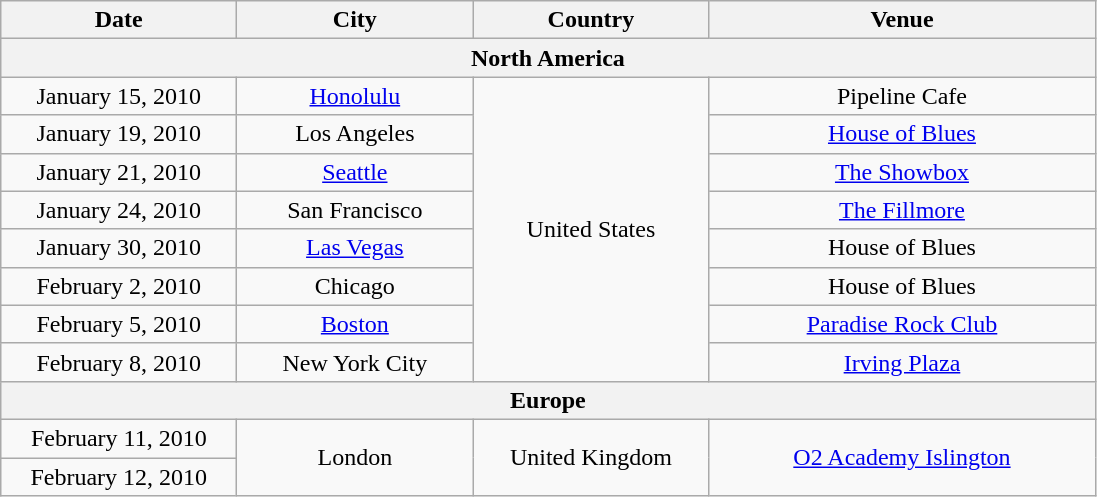<table class="wikitable" style="text-align:center;">
<tr>
<th style="width:150px;">Date</th>
<th style="width:150px;">City</th>
<th style="width:150px;">Country</th>
<th style="width:250px;">Venue</th>
</tr>
<tr>
<th colspan="4">North America</th>
</tr>
<tr>
<td>January 15, 2010</td>
<td><a href='#'>Honolulu</a></td>
<td rowspan="8">United States</td>
<td>Pipeline Cafe</td>
</tr>
<tr>
<td>January 19, 2010</td>
<td>Los Angeles</td>
<td><a href='#'>House of Blues</a></td>
</tr>
<tr>
<td>January 21, 2010</td>
<td><a href='#'>Seattle</a></td>
<td><a href='#'>The Showbox</a></td>
</tr>
<tr>
<td>January 24, 2010</td>
<td>San Francisco</td>
<td><a href='#'>The Fillmore</a></td>
</tr>
<tr>
<td>January 30, 2010</td>
<td><a href='#'>Las Vegas</a></td>
<td>House of Blues</td>
</tr>
<tr>
<td>February 2, 2010</td>
<td>Chicago</td>
<td>House of Blues</td>
</tr>
<tr>
<td>February 5, 2010</td>
<td><a href='#'>Boston</a></td>
<td><a href='#'>Paradise Rock Club</a></td>
</tr>
<tr>
<td>February 8, 2010</td>
<td>New York City</td>
<td><a href='#'>Irving Plaza</a></td>
</tr>
<tr>
<th colspan="4">Europe</th>
</tr>
<tr>
<td>February 11, 2010</td>
<td rowspan="2">London</td>
<td rowspan="2">United Kingdom</td>
<td rowspan="2"><a href='#'>O2 Academy Islington</a></td>
</tr>
<tr>
<td>February 12, 2010</td>
</tr>
</table>
